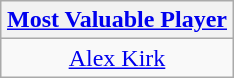<table class=wikitable style="text-align:center; margin:auto">
<tr>
<th><a href='#'>Most Valuable Player</a></th>
</tr>
<tr>
<td> <a href='#'>Alex Kirk</a></td>
</tr>
</table>
